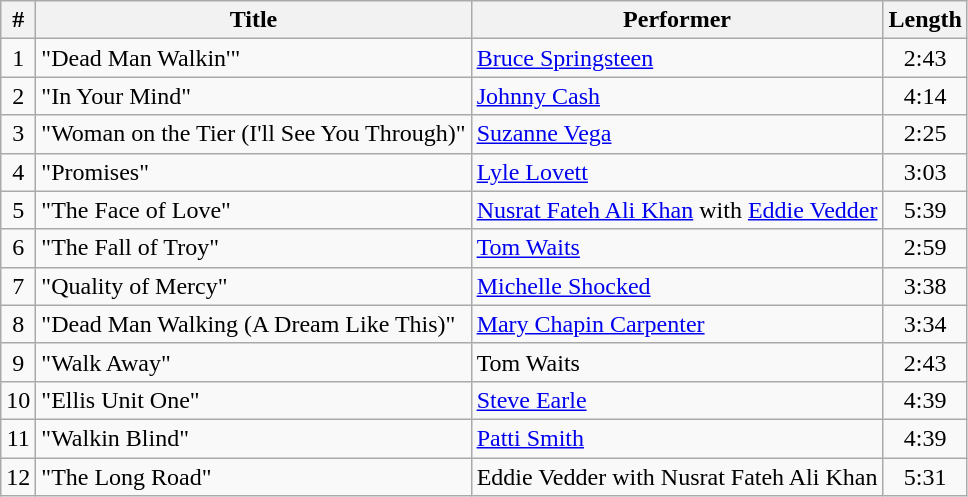<table class="wikitable">
<tr>
<th>#</th>
<th>Title</th>
<th>Performer</th>
<th>Length</th>
</tr>
<tr>
<td align="center">1</td>
<td>"Dead Man Walkin'"</td>
<td><a href='#'>Bruce Springsteen</a></td>
<td align="center">2:43</td>
</tr>
<tr>
<td align="center">2</td>
<td>"In Your Mind"</td>
<td><a href='#'>Johnny Cash</a></td>
<td align="center">4:14</td>
</tr>
<tr>
<td align="center">3</td>
<td>"Woman on the Tier (I'll See You Through)"</td>
<td><a href='#'>Suzanne Vega</a></td>
<td align="center">2:25</td>
</tr>
<tr>
<td align="center">4</td>
<td>"Promises"</td>
<td><a href='#'>Lyle Lovett</a></td>
<td align="center">3:03</td>
</tr>
<tr>
<td align="center">5</td>
<td>"The Face of Love"</td>
<td><a href='#'>Nusrat Fateh Ali Khan</a> with <a href='#'>Eddie Vedder</a></td>
<td align="center">5:39</td>
</tr>
<tr>
<td align="center">6</td>
<td>"The Fall of Troy"</td>
<td><a href='#'>Tom Waits</a></td>
<td align="center">2:59</td>
</tr>
<tr>
<td align="center">7</td>
<td>"Quality of Mercy"</td>
<td><a href='#'>Michelle Shocked</a></td>
<td align="center">3:38</td>
</tr>
<tr>
<td align="center">8</td>
<td>"Dead Man Walking (A Dream Like This)"</td>
<td><a href='#'>Mary Chapin Carpenter</a></td>
<td align="center">3:34</td>
</tr>
<tr>
<td align="center">9</td>
<td>"Walk Away"</td>
<td>Tom Waits</td>
<td align="center">2:43</td>
</tr>
<tr>
<td align="center">10</td>
<td>"Ellis Unit One"</td>
<td><a href='#'>Steve Earle</a></td>
<td align="center">4:39</td>
</tr>
<tr>
<td align="center">11</td>
<td>"Walkin Blind"</td>
<td><a href='#'>Patti Smith</a></td>
<td align="center">4:39</td>
</tr>
<tr>
<td align="center">12</td>
<td>"The Long Road"</td>
<td>Eddie Vedder with Nusrat Fateh Ali Khan</td>
<td align="center">5:31</td>
</tr>
</table>
